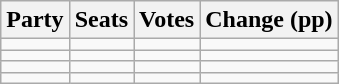<table class="wikitable" style="text-align:right;">
<tr>
<th>Party</th>
<th>Seats</th>
<th>Votes</th>
<th colspan="3">Change (pp)</th>
</tr>
<tr>
<td style="text-align:left;"></td>
<td></td>
<td></td>
<td></td>
</tr>
<tr>
<td style="text-align:left;"></td>
<td></td>
<td></td>
<td></td>
</tr>
<tr>
<td style="text-align:left;"></td>
<td></td>
<td></td>
<td></td>
</tr>
<tr>
<td style="text-align:left;"></td>
<td></td>
<td></td>
<td></td>
</tr>
</table>
